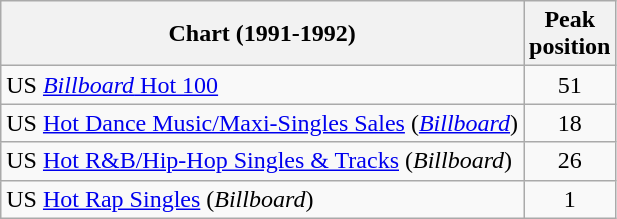<table class="wikitable sortable">
<tr>
<th>Chart (1991-1992)</th>
<th>Peak<br>position</th>
</tr>
<tr>
<td>US <a href='#'><em>Billboard</em> Hot 100</a></td>
<td align=center>51</td>
</tr>
<tr>
<td>US <a href='#'>Hot Dance Music/Maxi-Singles Sales</a> (<em><a href='#'>Billboard</a></em>)</td>
<td align=center>18</td>
</tr>
<tr>
<td>US <a href='#'>Hot R&B/Hip-Hop Singles & Tracks</a> (<em>Billboard</em>)</td>
<td align=center>26</td>
</tr>
<tr>
<td>US <a href='#'>Hot Rap Singles</a> (<em>Billboard</em>)</td>
<td align=center>1</td>
</tr>
</table>
